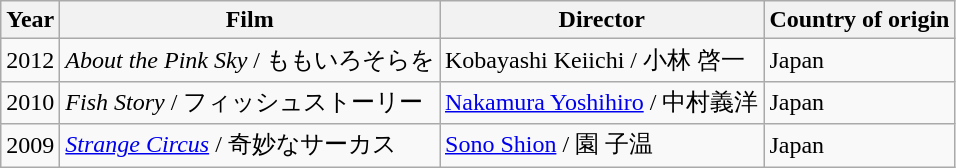<table class="wikitable">
<tr>
<th>Year</th>
<th>Film</th>
<th>Director</th>
<th>Country of origin</th>
</tr>
<tr>
<td rowspan="1">2012</td>
<td><em>About the Pink Sky</em> / ももいろそらを</td>
<td>Kobayashi Keiichi / 小林 啓一</td>
<td>Japan</td>
</tr>
<tr>
<td rowspan="1">2010</td>
<td><em>Fish Story</em> / フィッシュストーリー</td>
<td><a href='#'>Nakamura Yoshihiro</a> / 中村義洋</td>
<td>Japan</td>
</tr>
<tr>
<td rowspan="1">2009</td>
<td><em><a href='#'>Strange Circus</a></em> / 奇妙なサーカス</td>
<td><a href='#'>Sono Shion</a> / 園 子温</td>
<td>Japan</td>
</tr>
</table>
